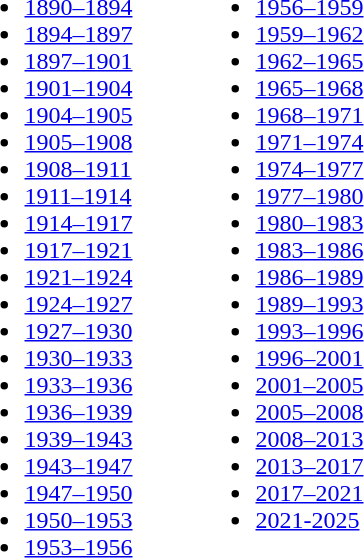<table>
<tr>
<td width=150 valign=top><br><ul><li><a href='#'>1890–1894</a></li><li><a href='#'>1894–1897</a></li><li><a href='#'>1897–1901</a></li><li><a href='#'>1901–1904</a></li><li><a href='#'>1904–1905</a></li><li><a href='#'>1905–1908</a></li><li><a href='#'>1908–1911</a></li><li><a href='#'>1911–1914</a></li><li><a href='#'>1914–1917</a></li><li><a href='#'>1917–1921</a></li><li><a href='#'>1921–1924</a></li><li><a href='#'>1924–1927</a></li><li><a href='#'>1927–1930</a></li><li><a href='#'>1930–1933</a></li><li><a href='#'>1933–1936</a></li><li><a href='#'>1936–1939</a></li><li><a href='#'>1939–1943</a></li><li><a href='#'>1943–1947</a></li><li><a href='#'>1947–1950</a></li><li><a href='#'>1950–1953</a></li><li><a href='#'>1953–1956</a></li></ul></td>
<td width=150 valign=top><br><ul><li><a href='#'>1956–1959</a></li><li><a href='#'>1959–1962</a></li><li><a href='#'>1962–1965</a></li><li><a href='#'>1965–1968</a></li><li><a href='#'>1968–1971</a></li><li><a href='#'>1971–1974</a></li><li><a href='#'>1974–1977</a></li><li><a href='#'>1977–1980</a></li><li><a href='#'>1980–1983</a></li><li><a href='#'>1983–1986</a></li><li><a href='#'>1986–1989</a></li><li><a href='#'>1989–1993</a></li><li><a href='#'>1993–1996</a></li><li><a href='#'>1996–2001</a></li><li><a href='#'>2001–2005</a></li><li><a href='#'>2005–2008</a></li><li><a href='#'>2008–2013</a></li><li><a href='#'>2013–2017</a></li><li><a href='#'>2017–2021</a></li><li><a href='#'>2021-2025</a></li></ul></td>
</tr>
</table>
